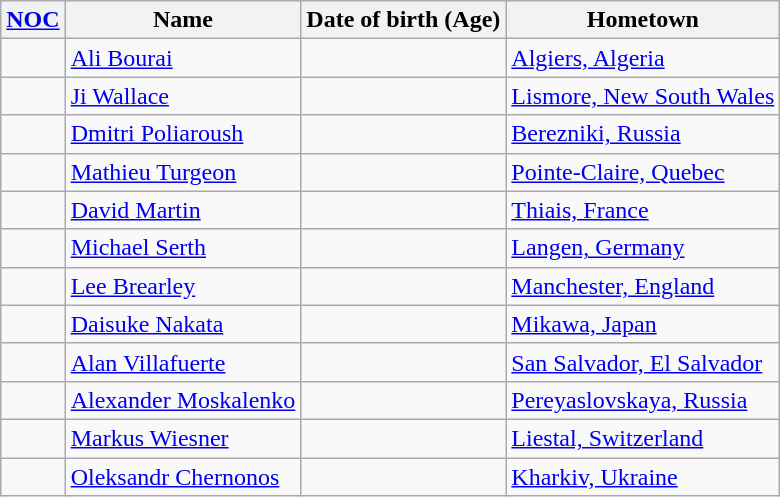<table class="wikitable sortable">
<tr>
<th><a href='#'>NOC</a></th>
<th>Name</th>
<th>Date of birth (Age)</th>
<th>Hometown</th>
</tr>
<tr>
<td></td>
<td><a href='#'>Ali Bourai</a></td>
<td></td>
<td><a href='#'>Algiers, Algeria</a></td>
</tr>
<tr>
<td></td>
<td><a href='#'>Ji Wallace</a></td>
<td></td>
<td><a href='#'>Lismore, New South Wales</a></td>
</tr>
<tr>
<td></td>
<td><a href='#'>Dmitri Poliaroush</a></td>
<td></td>
<td><a href='#'>Berezniki, Russia</a></td>
</tr>
<tr>
<td></td>
<td><a href='#'>Mathieu Turgeon</a></td>
<td></td>
<td><a href='#'>Pointe-Claire, Quebec</a></td>
</tr>
<tr>
<td></td>
<td><a href='#'>David Martin</a></td>
<td></td>
<td><a href='#'>Thiais, France</a></td>
</tr>
<tr>
<td></td>
<td><a href='#'>Michael Serth</a></td>
<td></td>
<td><a href='#'>Langen, Germany</a></td>
</tr>
<tr>
<td></td>
<td><a href='#'>Lee Brearley</a></td>
<td></td>
<td><a href='#'>Manchester, England</a></td>
</tr>
<tr>
<td></td>
<td><a href='#'>Daisuke Nakata</a></td>
<td></td>
<td><a href='#'>Mikawa, Japan</a></td>
</tr>
<tr>
<td></td>
<td><a href='#'>Alan Villafuerte</a></td>
<td></td>
<td><a href='#'>San Salvador, El Salvador</a></td>
</tr>
<tr>
<td></td>
<td><a href='#'>Alexander Moskalenko</a></td>
<td></td>
<td><a href='#'>Pereyaslovskaya, Russia</a></td>
</tr>
<tr>
<td></td>
<td><a href='#'>Markus Wiesner</a></td>
<td></td>
<td><a href='#'>Liestal, Switzerland</a></td>
</tr>
<tr>
<td></td>
<td><a href='#'>Oleksandr Chernonos</a></td>
<td></td>
<td><a href='#'>Kharkiv, Ukraine</a></td>
</tr>
</table>
